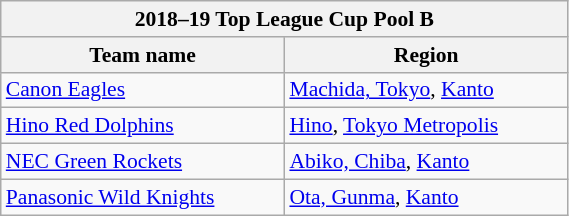<table class="wikitable" style="text-align:left; font-size:90%; width:30%;">
<tr>
<th colspan=4 align=center><strong>2018–19 Top League Cup Pool B</strong></th>
</tr>
<tr>
<th width="50%">Team name</th>
<th width="50%">Region</th>
</tr>
<tr>
<td><a href='#'>Canon Eagles</a></td>
<td><a href='#'>Machida, Tokyo</a>, <a href='#'>Kanto</a></td>
</tr>
<tr>
<td><a href='#'>Hino Red Dolphins</a></td>
<td><a href='#'>Hino</a>, <a href='#'>Tokyo Metropolis</a></td>
</tr>
<tr>
<td><a href='#'>NEC Green Rockets</a></td>
<td><a href='#'>Abiko, Chiba</a>, <a href='#'>Kanto</a></td>
</tr>
<tr>
<td><a href='#'>Panasonic Wild Knights</a></td>
<td><a href='#'>Ota, Gunma</a>, <a href='#'>Kanto</a></td>
</tr>
</table>
